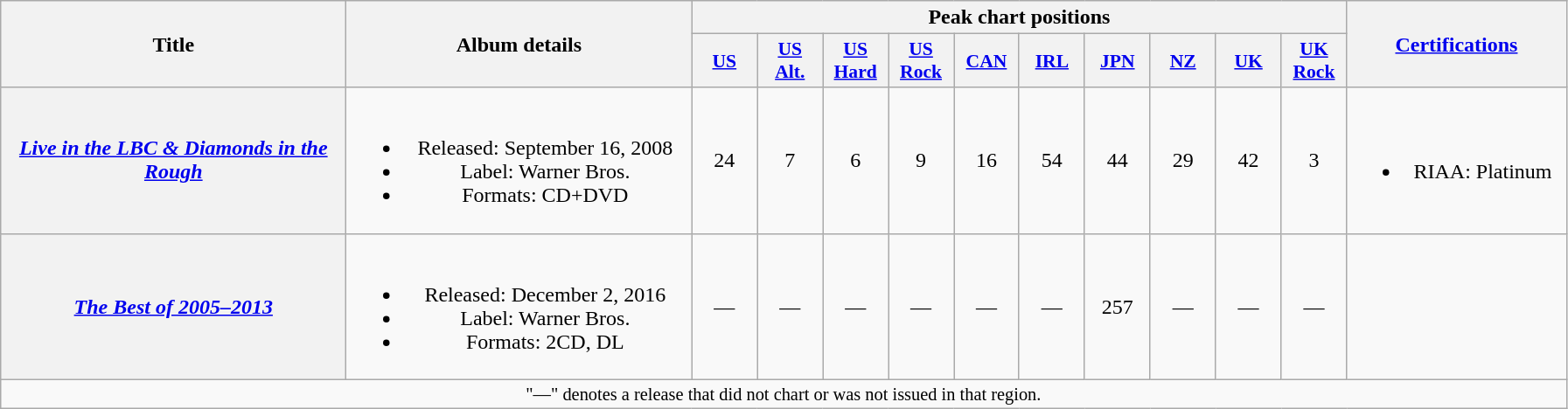<table class="wikitable plainrowheaders" style="text-align:center;">
<tr>
<th scope="col" rowspan="2" style="width:16em;">Title</th>
<th scope="col" rowspan="2" style="width:16em;">Album details</th>
<th scope="col" colspan="10">Peak chart positions</th>
<th scope="col" rowspan="2" style="width:10em;"><a href='#'>Certifications</a></th>
</tr>
<tr>
<th scope="col" style="width:3em;font-size:90%;"><a href='#'>US</a><br></th>
<th scope="col" style="width:3em;font-size:90%;"><a href='#'>US<br>Alt.</a><br></th>
<th scope="col" style="width:3em;font-size:90%;"><a href='#'>US<br>Hard</a><br></th>
<th scope="col" style="width:3em;font-size:90%;"><a href='#'>US<br>Rock</a><br></th>
<th scope="col" style="width:3em;font-size:90%;"><a href='#'>CAN</a><br></th>
<th scope="col" style="width:3em;font-size:90%;"><a href='#'>IRL</a><br></th>
<th scope="col" style="width:3em;font-size:90%;"><a href='#'>JPN</a><br></th>
<th scope="col" style="width:3em;font-size:90%;"><a href='#'>NZ</a><br></th>
<th scope="col" style="width:3em;font-size:90%;"><a href='#'>UK</a><br></th>
<th scope="col" style="width:3em;font-size:90%;"><a href='#'>UK<br>Rock</a><br></th>
</tr>
<tr>
<th scope="row"><em><a href='#'>Live in the LBC & Diamonds in the Rough</a></em></th>
<td><br><ul><li>Released: September 16, 2008</li><li>Label: Warner Bros.</li><li>Formats: CD+DVD</li></ul></td>
<td>24</td>
<td>7</td>
<td>6</td>
<td>9</td>
<td>16</td>
<td>54</td>
<td>44</td>
<td>29</td>
<td>42</td>
<td>3</td>
<td><br><ul><li>RIAA: Platinum</li></ul></td>
</tr>
<tr>
<th scope="row"><em><a href='#'>The Best of 2005–2013</a></em></th>
<td><br><ul><li>Released: December 2, 2016</li><li>Label: Warner Bros.</li><li>Formats: 2CD, DL</li></ul></td>
<td>—</td>
<td>—</td>
<td>—</td>
<td>—</td>
<td>—</td>
<td>—</td>
<td>257</td>
<td>—</td>
<td>—</td>
<td>—</td>
<td></td>
</tr>
<tr>
<td align="center" colspan="13" style="font-size: 85%">"—" denotes a release that did not chart or was not issued in that region.</td>
</tr>
</table>
